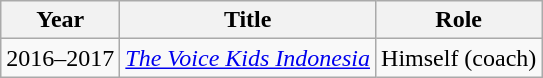<table class="wikitable sortable">
<tr>
<th>Year</th>
<th>Title</th>
<th>Role</th>
</tr>
<tr>
<td>2016–2017</td>
<td><em><a href='#'>The Voice Kids Indonesia</a></em></td>
<td>Himself (coach)</td>
</tr>
</table>
